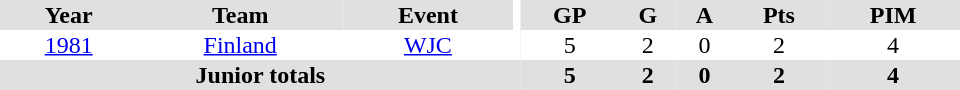<table border="0" cellpadding="1" cellspacing="0" ID="Table3" style="text-align:center; width:40em">
<tr bgcolor="#e0e0e0">
<th>Year</th>
<th>Team</th>
<th>Event</th>
<th rowspan="102" bgcolor="#ffffff"></th>
<th>GP</th>
<th>G</th>
<th>A</th>
<th>Pts</th>
<th>PIM</th>
</tr>
<tr>
<td><a href='#'>1981</a></td>
<td><a href='#'>Finland</a></td>
<td><a href='#'>WJC</a></td>
<td>5</td>
<td>2</td>
<td>0</td>
<td>2</td>
<td>4</td>
</tr>
<tr bgcolor="#e0e0e0">
<th colspan="4">Junior totals</th>
<th>5</th>
<th>2</th>
<th>0</th>
<th>2</th>
<th>4</th>
</tr>
</table>
